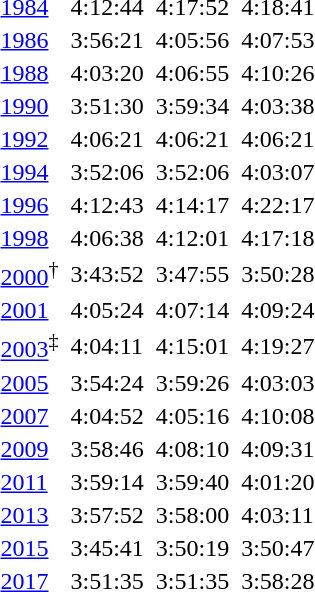<table>
<tr>
<td><a href='#'>1984</a></td>
<td></td>
<td>4:12:44</td>
<td></td>
<td>4:17:52</td>
<td></td>
<td>4:18:41</td>
</tr>
<tr>
<td><a href='#'>1986</a></td>
<td></td>
<td>3:56:21</td>
<td></td>
<td>4:05:56</td>
<td></td>
<td>4:07:53</td>
</tr>
<tr>
<td><a href='#'>1988</a></td>
<td></td>
<td>4:03:20</td>
<td></td>
<td>4:06:55</td>
<td></td>
<td>4:10:26</td>
</tr>
<tr>
<td><a href='#'>1990</a></td>
<td></td>
<td>3:51:30</td>
<td></td>
<td>3:59:34</td>
<td></td>
<td>4:03:38</td>
</tr>
<tr>
<td><a href='#'>1992</a></td>
<td></td>
<td>4:06:21</td>
<td></td>
<td>4:06:21</td>
<td></td>
<td>4:06:21</td>
</tr>
<tr>
<td><a href='#'>1994</a></td>
<td></td>
<td>3:52:06</td>
<td></td>
<td>3:52:06</td>
<td></td>
<td>4:03:07</td>
</tr>
<tr>
<td><a href='#'>1996</a></td>
<td></td>
<td>4:12:43</td>
<td></td>
<td>4:14:17</td>
<td></td>
<td>4:22:17</td>
</tr>
<tr>
<td><a href='#'>1998</a></td>
<td></td>
<td>4:06:38</td>
<td></td>
<td>4:12:01</td>
<td></td>
<td>4:17:18</td>
</tr>
<tr>
<td><a href='#'>2000</a><sup>†</sup></td>
<td></td>
<td>3:43:52</td>
<td></td>
<td>3:47:55</td>
<td></td>
<td>3:50:28</td>
</tr>
<tr>
<td><a href='#'>2001</a></td>
<td></td>
<td>4:05:24</td>
<td></td>
<td>4:07:14</td>
<td></td>
<td>4:09:24</td>
</tr>
<tr>
<td><a href='#'>2003</a><sup>‡</sup></td>
<td></td>
<td>4:04:11</td>
<td></td>
<td>4:15:01</td>
<td></td>
<td>4:19:27</td>
</tr>
<tr>
<td><a href='#'>2005</a></td>
<td></td>
<td>3:54:24</td>
<td></td>
<td>3:59:26</td>
<td></td>
<td>4:03:03</td>
</tr>
<tr>
<td><a href='#'>2007</a></td>
<td></td>
<td>4:04:52</td>
<td></td>
<td>4:05:16</td>
<td></td>
<td>4:10:08</td>
</tr>
<tr>
<td><a href='#'>2009</a></td>
<td></td>
<td>3:58:46</td>
<td></td>
<td>4:08:10</td>
<td></td>
<td>4:09:31</td>
</tr>
<tr>
<td><a href='#'>2011</a></td>
<td></td>
<td>3:59:14</td>
<td></td>
<td>3:59:40</td>
<td></td>
<td>4:01:20</td>
</tr>
<tr>
<td><a href='#'>2013</a></td>
<td></td>
<td>3:57:52</td>
<td></td>
<td>3:58:00</td>
<td></td>
<td>4:03:11</td>
</tr>
<tr>
<td><a href='#'>2015</a></td>
<td></td>
<td>3:45:41</td>
<td></td>
<td>3:50:19</td>
<td></td>
<td>3:50:47</td>
</tr>
<tr>
<td><a href='#'>2017</a></td>
<td></td>
<td>3:51:35</td>
<td></td>
<td>3:51:35</td>
<td></td>
<td>3:58:28</td>
</tr>
</table>
